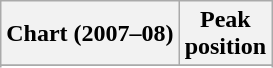<table class="wikitable sortable plainrowheaders">
<tr>
<th scope="col">Chart (2007–08)</th>
<th scope="col">Peak<br>position</th>
</tr>
<tr>
</tr>
<tr>
</tr>
<tr>
</tr>
</table>
